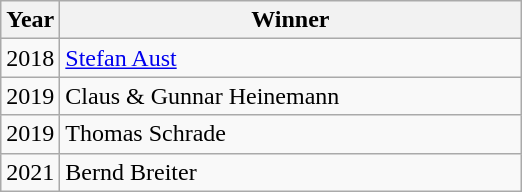<table class="wikitable" style="text-align:left">
<tr>
<th style="width:20px;">Year</th>
<th style="width:300px;">Winner</th>
</tr>
<tr>
<td>2018</td>
<td><a href='#'>Stefan Aust</a></td>
</tr>
<tr>
<td>2019</td>
<td>Claus & Gunnar Heinemann</td>
</tr>
<tr>
<td>2019</td>
<td>Thomas Schrade</td>
</tr>
<tr>
<td>2021</td>
<td>Bernd Breiter</td>
</tr>
</table>
